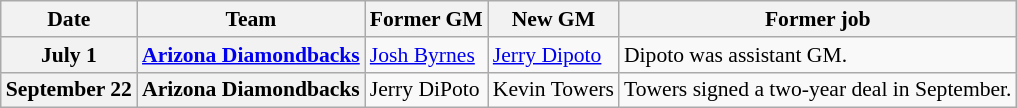<table class="wikitable" style="font-size:90%;">
<tr>
<th>Date</th>
<th>Team</th>
<th>Former GM</th>
<th>New GM</th>
<th>Former job</th>
</tr>
<tr>
<th>July 1</th>
<th><a href='#'>Arizona Diamondbacks</a></th>
<td><a href='#'>Josh Byrnes</a></td>
<td><a href='#'>Jerry Dipoto</a></td>
<td>Dipoto was assistant GM.</td>
</tr>
<tr>
<th>September 22</th>
<th>Arizona Diamondbacks</th>
<td>Jerry DiPoto</td>
<td>Kevin Towers</td>
<td>Towers signed a two-year deal in September.</td>
</tr>
</table>
